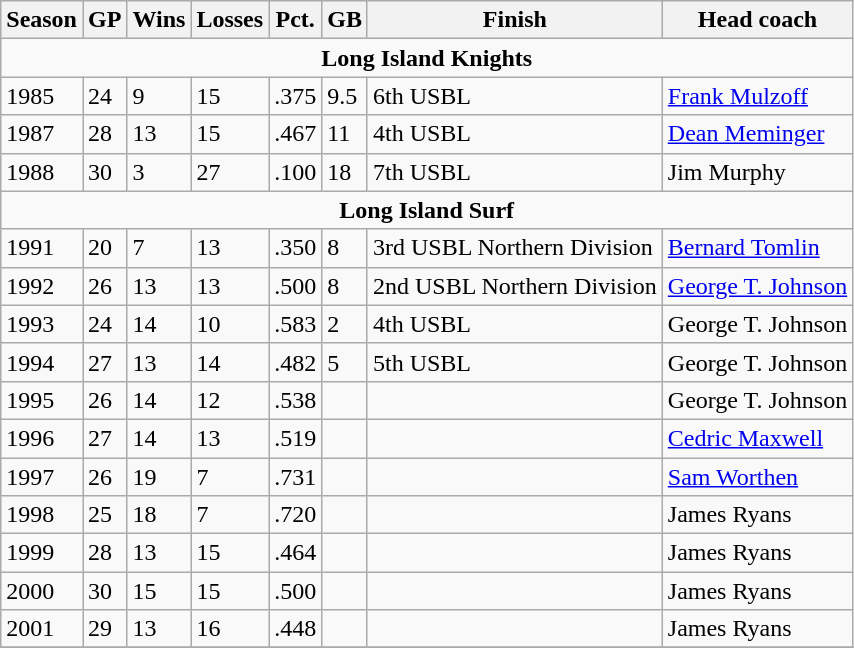<table class="wikitable">
<tr>
<th>Season</th>
<th>GP</th>
<th>Wins</th>
<th>Losses</th>
<th>Pct.</th>
<th>GB</th>
<th>Finish</th>
<th>Head coach</th>
</tr>
<tr>
<td colspan="9" style="text-align:center;"><strong>Long Island Knights</strong></td>
</tr>
<tr>
<td>1985</td>
<td>24</td>
<td>9</td>
<td>15</td>
<td>.375</td>
<td>9.5</td>
<td>6th USBL</td>
<td><a href='#'>Frank Mulzoff</a></td>
</tr>
<tr>
<td>1987</td>
<td>28</td>
<td>13</td>
<td>15</td>
<td>.467</td>
<td>11</td>
<td>4th USBL</td>
<td><a href='#'>Dean Meminger</a></td>
</tr>
<tr>
<td>1988</td>
<td>30</td>
<td>3</td>
<td>27</td>
<td>.100</td>
<td>18</td>
<td>7th USBL</td>
<td>Jim Murphy</td>
</tr>
<tr>
<td colspan="9" style="text-align:center;"><strong>Long Island Surf</strong></td>
</tr>
<tr>
<td>1991</td>
<td>20</td>
<td>7</td>
<td>13</td>
<td>.350</td>
<td>8</td>
<td>3rd USBL Northern Division</td>
<td><a href='#'>Bernard Tomlin</a></td>
</tr>
<tr>
<td>1992</td>
<td>26</td>
<td>13</td>
<td>13</td>
<td>.500</td>
<td>8</td>
<td>2nd USBL Northern Division</td>
<td><a href='#'>George T. Johnson</a></td>
</tr>
<tr>
<td>1993</td>
<td>24</td>
<td>14</td>
<td>10</td>
<td>.583</td>
<td>2</td>
<td>4th USBL</td>
<td>George T. Johnson</td>
</tr>
<tr>
<td>1994</td>
<td>27</td>
<td>13</td>
<td>14</td>
<td>.482</td>
<td>5</td>
<td>5th USBL</td>
<td>George T. Johnson</td>
</tr>
<tr>
<td>1995</td>
<td>26</td>
<td>14</td>
<td>12</td>
<td>.538</td>
<td></td>
<td></td>
<td>George T. Johnson</td>
</tr>
<tr>
<td>1996</td>
<td>27</td>
<td>14</td>
<td>13</td>
<td>.519</td>
<td></td>
<td></td>
<td><a href='#'>Cedric Maxwell</a></td>
</tr>
<tr>
<td>1997</td>
<td>26</td>
<td>19</td>
<td>7</td>
<td>.731</td>
<td></td>
<td></td>
<td><a href='#'>Sam Worthen</a></td>
</tr>
<tr>
<td>1998</td>
<td>25</td>
<td>18</td>
<td>7</td>
<td>.720</td>
<td></td>
<td></td>
<td>James Ryans</td>
</tr>
<tr>
<td>1999</td>
<td>28</td>
<td>13</td>
<td>15</td>
<td>.464</td>
<td></td>
<td></td>
<td>James Ryans</td>
</tr>
<tr>
<td>2000</td>
<td>30</td>
<td>15</td>
<td>15</td>
<td>.500</td>
<td></td>
<td></td>
<td>James Ryans</td>
</tr>
<tr>
<td>2001</td>
<td>29</td>
<td>13</td>
<td>16</td>
<td>.448</td>
<td></td>
<td></td>
<td>James Ryans</td>
</tr>
<tr>
</tr>
</table>
